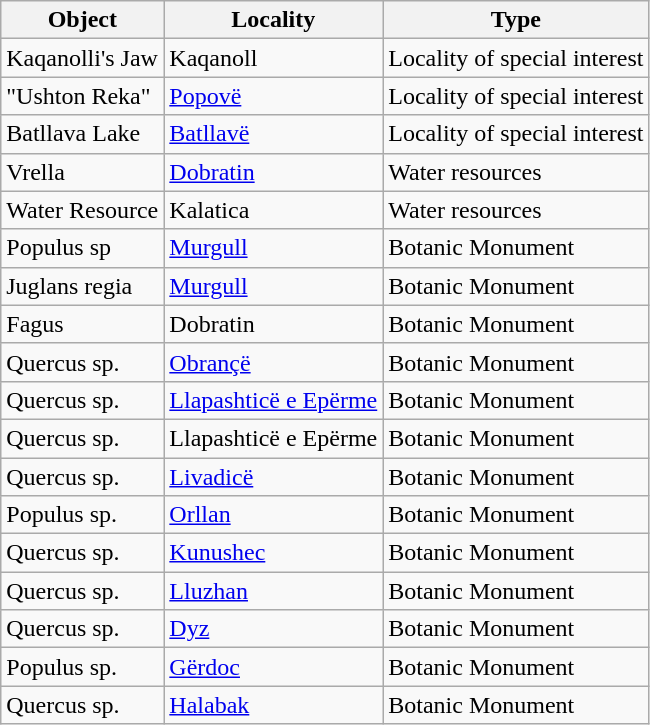<table class="wikitable">
<tr>
<th>Object</th>
<th>Locality</th>
<th>Type</th>
</tr>
<tr>
<td>Kaqanolli's Jaw</td>
<td>Kaqanoll</td>
<td>Locality of special interest</td>
</tr>
<tr>
<td>"Ushton Reka"</td>
<td><a href='#'>Popovë</a></td>
<td>Locality of special interest</td>
</tr>
<tr>
<td>Batllava Lake</td>
<td><a href='#'>Batllavë</a></td>
<td>Locality of special interest</td>
</tr>
<tr>
<td>Vrella</td>
<td><a href='#'>Dobratin</a></td>
<td>Water resources</td>
</tr>
<tr>
<td>Water Resource</td>
<td>Kalatica</td>
<td>Water resources</td>
</tr>
<tr>
<td>Populus sp</td>
<td><a href='#'>Murgull</a></td>
<td>Botanic Monument</td>
</tr>
<tr>
<td>Juglans regia</td>
<td><a href='#'>Murgull</a></td>
<td>Botanic Monument</td>
</tr>
<tr>
<td>Fagus</td>
<td>Dobratin</td>
<td>Botanic Monument</td>
</tr>
<tr>
<td>Quercus sp.</td>
<td><a href='#'>Obrançë</a></td>
<td>Botanic Monument</td>
</tr>
<tr>
<td>Quercus sp.</td>
<td><a href='#'>Llapashticë e Epërme</a></td>
<td>Botanic Monument</td>
</tr>
<tr>
<td>Quercus sp.</td>
<td>Llapashticë e Epërme</td>
<td>Botanic Monument</td>
</tr>
<tr>
<td>Quercus sp.</td>
<td><a href='#'>Livadicë</a></td>
<td>Botanic Monument</td>
</tr>
<tr>
<td>Populus sp.</td>
<td><a href='#'>Orllan</a></td>
<td>Botanic Monument</td>
</tr>
<tr>
<td>Quercus sp.</td>
<td><a href='#'>Kunushec</a></td>
<td>Botanic Monument</td>
</tr>
<tr>
<td>Quercus sp.</td>
<td><a href='#'>Lluzhan</a></td>
<td>Botanic Monument</td>
</tr>
<tr>
<td>Quercus sp.</td>
<td><a href='#'>Dyz</a></td>
<td>Botanic Monument</td>
</tr>
<tr>
<td>Populus sp.</td>
<td><a href='#'>Gërdoc</a></td>
<td>Botanic Monument</td>
</tr>
<tr>
<td>Quercus sp.</td>
<td><a href='#'>Halabak</a></td>
<td>Botanic Monument</td>
</tr>
</table>
